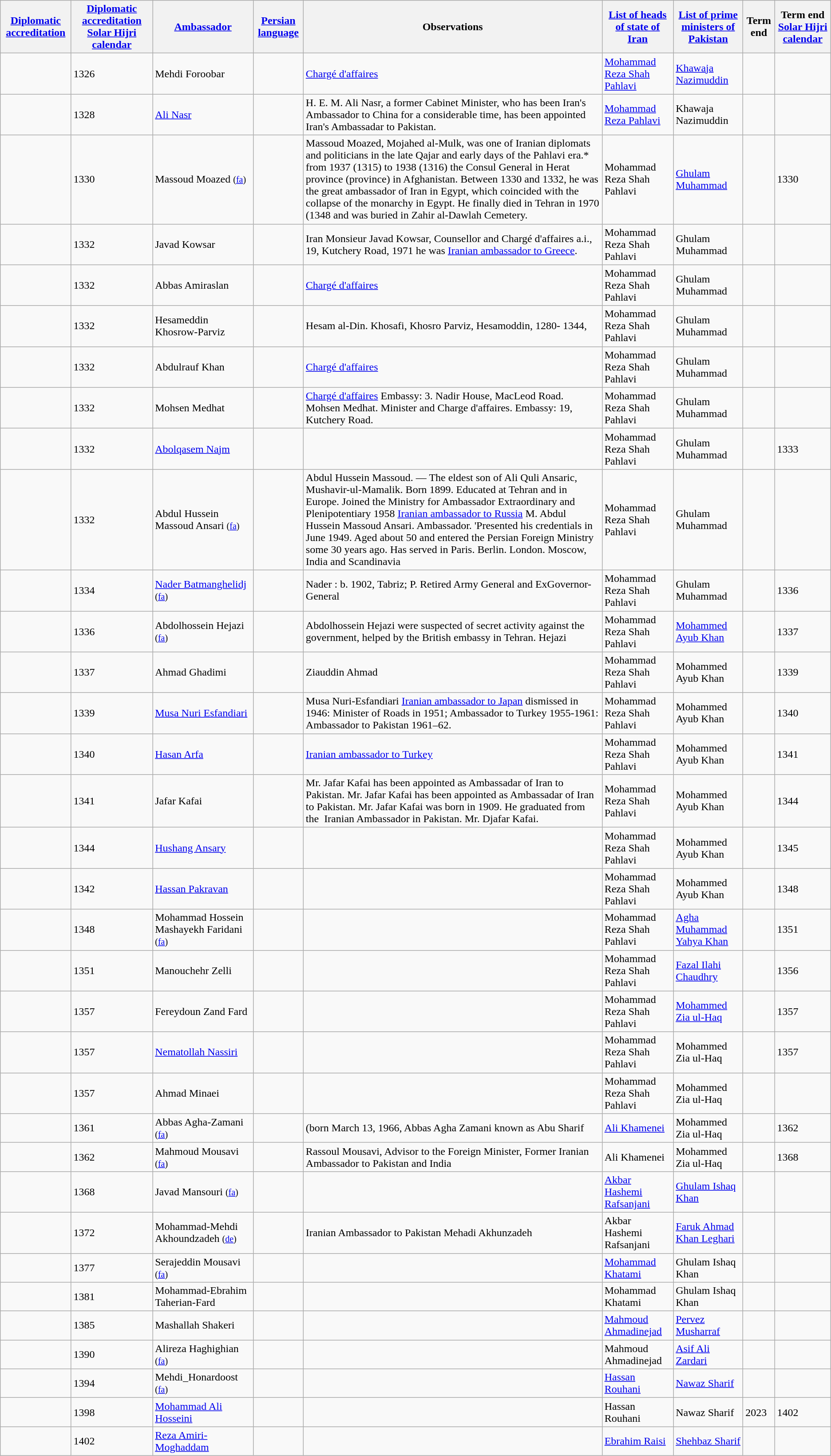<table class="wikitable sortable">
<tr>
<th><a href='#'>Diplomatic accreditation</a></th>
<th><a href='#'>Diplomatic accreditation</a> <a href='#'>Solar Hijri calendar</a></th>
<th><a href='#'>Ambassador</a></th>
<th><a href='#'>Persian language</a></th>
<th>Observations</th>
<th><a href='#'>List of heads of state of Iran</a></th>
<th><a href='#'>List of prime ministers of Pakistan</a></th>
<th>Term end</th>
<th>Term end <a href='#'>Solar Hijri calendar</a></th>
</tr>
<tr>
<td></td>
<td>1326</td>
<td>Mehdi Foroobar</td>
<td></td>
<td><a href='#'>Chargé d'affaires</a></td>
<td><a href='#'>Mohammad Reza Shah Pahlavi</a></td>
<td><a href='#'>Khawaja Nazimuddin</a></td>
<td></td>
<td></td>
</tr>
<tr>
<td></td>
<td>1328</td>
<td><a href='#'>Ali Nasr</a></td>
<td></td>
<td>H. E. M. Ali Nasr, a former Cabinet Minister, who has been Iran's Ambassador to China for a considerable time, has been appointed Iran's Ambassadar to Pakistan.</td>
<td><a href='#'>Mohammad Reza Pahlavi</a></td>
<td>Khawaja Nazimuddin</td>
<td></td>
<td></td>
</tr>
<tr>
<td></td>
<td>1330</td>
<td>Massoud Moazed <small>(<a href='#'>fa</a>)</small></td>
<td></td>
<td>Massoud Moazed, Mojahed al-Mulk, was one of Iranian diplomats and politicians in the late Qajar and early days of the Pahlavi era.*  from 1937 (1315) to 1938 (1316) the Consul General in Herat province (province) in Afghanistan. Between 1330 and 1332, he was the great ambassador of Iran in Egypt, which coincided with the collapse of the monarchy in Egypt. He finally died in Tehran in 1970 (1348 and was buried in Zahir al-Dawlah Cemetery.</td>
<td>Mohammad Reza Shah Pahlavi</td>
<td><a href='#'>Ghulam Muhammad</a></td>
<td></td>
<td>1330</td>
</tr>
<tr>
<td></td>
<td>1332</td>
<td>Javad Kowsar</td>
<td></td>
<td>Iran Monsieur Javad Kowsar, Counsellor and Chargé d'affaires a.i., 19, Kutchery Road, 1971 he was <a href='#'>Iranian ambassador to Greece</a>.</td>
<td>Mohammad Reza Shah Pahlavi</td>
<td>Ghulam Muhammad</td>
<td></td>
<td></td>
</tr>
<tr>
<td></td>
<td>1332</td>
<td>Abbas Amiraslan</td>
<td></td>
<td><a href='#'>Chargé d'affaires</a></td>
<td>Mohammad Reza Shah Pahlavi</td>
<td>Ghulam Muhammad</td>
<td></td>
<td></td>
</tr>
<tr>
<td></td>
<td>1332</td>
<td>Hesameddin Khosrow-Parviz</td>
<td></td>
<td>Hesam al-Din. Khosafi,  Khosro Parviz, Hesamoddin, 1280- 1344,</td>
<td>Mohammad Reza Shah Pahlavi</td>
<td>Ghulam Muhammad</td>
<td></td>
<td></td>
</tr>
<tr>
<td></td>
<td>1332</td>
<td>Abdulrauf Khan</td>
<td></td>
<td><a href='#'>Chargé d'affaires</a></td>
<td>Mohammad Reza Shah Pahlavi</td>
<td>Ghulam Muhammad</td>
<td></td>
<td></td>
</tr>
<tr>
<td></td>
<td>1332</td>
<td>Mohsen Medhat</td>
<td></td>
<td><a href='#'>Chargé d'affaires</a> Embassy: 3. Nadir House, MacLeod Road. Mohsen Medhat. Minister and Charge d'affaires. Embassy: 19, Kutchery Road.</td>
<td>Mohammad Reza Shah Pahlavi</td>
<td>Ghulam Muhammad</td>
<td></td>
<td></td>
</tr>
<tr>
<td></td>
<td>1332</td>
<td><a href='#'>Abolqasem Najm</a></td>
<td></td>
<td></td>
<td>Mohammad Reza Shah Pahlavi</td>
<td>Ghulam Muhammad</td>
<td></td>
<td>1333</td>
</tr>
<tr>
<td></td>
<td>1332</td>
<td>Abdul Hussein Massoud Ansari  <small>(<a href='#'>fa</a>)</small></td>
<td></td>
<td>Abdul Hussein Massoud. — The eldest son of Ali Quli Ansaric, Mushavir-ul-Mamalik. Born 1899. Educated at Tehran and in Europe. Joined the Ministry for Ambassador Extraordinary and Plenipotentiary 1958 <a href='#'>Iranian ambassador to Russia</a> M. Abdul Hussein Massoud Ansari. Ambassador. 'Presented his credentials in June 1949. Aged about 50 and entered the Persian Foreign Ministry some 30 years ago. Has served in Paris. Berlin. London. Moscow, India and Scandinavia </td>
<td>Mohammad Reza Shah Pahlavi</td>
<td>Ghulam Muhammad</td>
<td></td>
<td></td>
</tr>
<tr>
<td></td>
<td>1334</td>
<td><a href='#'>Nader Batmanghelidj</a> <small>(<a href='#'>fa</a>)</small></td>
<td></td>
<td>Nader : b. 1902, Tabriz; P. Retired Army General and ExGovernor-General</td>
<td>Mohammad Reza Shah Pahlavi</td>
<td>Ghulam Muhammad</td>
<td></td>
<td>1336</td>
</tr>
<tr>
<td></td>
<td>1336</td>
<td>Abdolhossein Hejazi <small>(<a href='#'>fa</a>)</small></td>
<td></td>
<td>Abdolhossein Hejazi were suspected of secret activity against the government, helped by the British embassy in Tehran. Hejazi </td>
<td>Mohammad Reza Shah Pahlavi</td>
<td><a href='#'>Mohammed Ayub Khan</a></td>
<td></td>
<td>1337</td>
</tr>
<tr>
<td></td>
<td>1337</td>
<td>Ahmad Ghadimi</td>
<td></td>
<td>Ziauddin Ahmad</td>
<td>Mohammad Reza Shah Pahlavi</td>
<td>Mohammed Ayub Khan</td>
<td></td>
<td>1339</td>
</tr>
<tr>
<td></td>
<td>1339</td>
<td><a href='#'>Musa Nuri Esfandiari</a></td>
<td></td>
<td>Musa Nuri-Esfandiari <a href='#'>Iranian ambassador to Japan</a> dismissed in 1946: Minister of Roads in 1951; Ambassador to Turkey 1955-1961: Ambassador to Pakistan 1961–62.</td>
<td>Mohammad Reza Shah Pahlavi</td>
<td>Mohammed Ayub Khan</td>
<td></td>
<td>1340</td>
</tr>
<tr>
<td></td>
<td>1340</td>
<td><a href='#'>Hasan Arfa</a></td>
<td></td>
<td><a href='#'>Iranian ambassador to Turkey</a></td>
<td>Mohammad Reza Shah Pahlavi</td>
<td>Mohammed Ayub Khan</td>
<td></td>
<td>1341</td>
</tr>
<tr>
<td></td>
<td>1341</td>
<td>Jafar Kafai</td>
<td></td>
<td>Mr. Jafar Kafai has been appointed as Ambassadar of Iran to Pakistan. Mr. Jafar Kafai has been appointed as Ambassadar of Iran to Pakistan. Mr. Jafar Kafai was born in 1909. He graduated from the  Iranian Ambassador in Pakistan. Mr. Djafar Kafai.</td>
<td>Mohammad Reza Shah Pahlavi</td>
<td>Mohammed Ayub Khan</td>
<td></td>
<td>1344</td>
</tr>
<tr>
<td></td>
<td>1344</td>
<td><a href='#'>Hushang Ansary</a></td>
<td></td>
<td></td>
<td>Mohammad Reza Shah Pahlavi</td>
<td>Mohammed Ayub Khan</td>
<td></td>
<td>1345</td>
</tr>
<tr>
<td></td>
<td>1342</td>
<td><a href='#'>Hassan Pakravan</a></td>
<td></td>
<td></td>
<td>Mohammad Reza Shah Pahlavi</td>
<td>Mohammed Ayub Khan</td>
<td></td>
<td>1348</td>
</tr>
<tr>
<td></td>
<td>1348</td>
<td>Mohammad Hossein Mashayekh Faridani <small>(<a href='#'>fa</a>)</small></td>
<td></td>
<td></td>
<td>Mohammad Reza Shah Pahlavi</td>
<td><a href='#'>Agha Muhammad Yahya Khan</a></td>
<td></td>
<td>1351</td>
</tr>
<tr>
<td></td>
<td>1351</td>
<td>Manouchehr Zelli</td>
<td></td>
<td></td>
<td>Mohammad Reza Shah Pahlavi</td>
<td><a href='#'>Fazal Ilahi Chaudhry</a></td>
<td></td>
<td>1356</td>
</tr>
<tr>
<td></td>
<td>1357</td>
<td>Fereydoun Zand Fard</td>
<td></td>
<td></td>
<td>Mohammad Reza Shah Pahlavi</td>
<td><a href='#'>Mohammed Zia ul-Haq</a></td>
<td></td>
<td>1357</td>
</tr>
<tr>
<td></td>
<td>1357</td>
<td><a href='#'>Nematollah Nassiri</a></td>
<td></td>
<td></td>
<td>Mohammad Reza Shah Pahlavi</td>
<td>Mohammed Zia ul-Haq</td>
<td></td>
<td>1357</td>
</tr>
<tr>
<td></td>
<td>1357</td>
<td>Ahmad Minaei</td>
<td></td>
<td></td>
<td>Mohammad Reza Shah Pahlavi</td>
<td>Mohammed Zia ul-Haq</td>
<td></td>
<td></td>
</tr>
<tr>
<td></td>
<td>1361</td>
<td>Abbas Agha-Zamani <small>(<a href='#'>fa</a>)</small></td>
<td></td>
<td>(born March 13, 1966, Abbas Agha Zamani known as Abu Sharif</td>
<td><a href='#'>Ali Khamenei</a></td>
<td>Mohammed Zia ul-Haq</td>
<td></td>
<td>1362</td>
</tr>
<tr>
<td></td>
<td>1362</td>
<td>Mahmoud Mousavi <small>(<a href='#'>fa</a>)</small></td>
<td></td>
<td>Rassoul Mousavi, Advisor to the Foreign Minister, Former Iranian Ambassador to Pakistan and India</td>
<td>Ali Khamenei</td>
<td>Mohammed Zia ul-Haq</td>
<td></td>
<td>1368</td>
</tr>
<tr>
<td></td>
<td>1368</td>
<td>Javad Mansouri <small>(<a href='#'>fa</a>)</small></td>
<td></td>
<td></td>
<td><a href='#'>Akbar Hashemi Rafsanjani</a></td>
<td><a href='#'>Ghulam Ishaq Khan</a></td>
<td></td>
<td></td>
</tr>
<tr>
<td></td>
<td>1372</td>
<td>Mohammad-Mehdi Akhoundzadeh <small>(<a href='#'>de</a>)</small></td>
<td></td>
<td>Iranian Ambassador to Pakistan Mehadi Akhunzadeh</td>
<td>Akbar Hashemi Rafsanjani</td>
<td><a href='#'>Faruk Ahmad Khan Leghari</a></td>
<td></td>
<td></td>
</tr>
<tr>
<td></td>
<td>1377</td>
<td>Serajeddin Mousavi <small>(<a href='#'>fa</a>)</small></td>
<td></td>
<td></td>
<td><a href='#'>Mohammad Khatami</a></td>
<td>Ghulam Ishaq Khan</td>
<td></td>
<td></td>
</tr>
<tr>
<td></td>
<td>1381</td>
<td>Mohammad-Ebrahim Taherian-Fard</td>
<td></td>
<td></td>
<td>Mohammad Khatami</td>
<td>Ghulam Ishaq Khan</td>
<td></td>
<td></td>
</tr>
<tr>
<td></td>
<td>1385</td>
<td>Mashallah Shakeri</td>
<td></td>
<td></td>
<td><a href='#'>Mahmoud Ahmadinejad</a></td>
<td><a href='#'>Pervez Musharraf</a></td>
<td></td>
<td></td>
</tr>
<tr>
<td></td>
<td>1390</td>
<td>Alireza Haghighian <small>(<a href='#'>fa</a>)</small></td>
<td></td>
<td></td>
<td>Mahmoud Ahmadinejad</td>
<td><a href='#'>Asif Ali Zardari</a></td>
<td></td>
<td></td>
</tr>
<tr>
<td></td>
<td>1394</td>
<td>Mehdi_Honardoost <small>(<a href='#'>fa</a>)</small></td>
<td></td>
<td></td>
<td><a href='#'>Hassan Rouhani</a></td>
<td><a href='#'>Nawaz Sharif</a></td>
<td></td>
<td></td>
</tr>
<tr>
<td></td>
<td>1398</td>
<td><a href='#'>Mohammad Ali Hosseini</a></td>
<td></td>
<td></td>
<td>Hassan Rouhani</td>
<td>Nawaz Sharif</td>
<td>2023</td>
<td>1402</td>
</tr>
<tr>
<td></td>
<td>1402</td>
<td><a href='#'>Reza Amiri-Moghaddam</a></td>
<td></td>
<td></td>
<td><a href='#'>Ebrahim Raisi</a></td>
<td><a href='#'>Shehbaz Sharif</a></td>
<td></td>
<td></td>
</tr>
</table>
